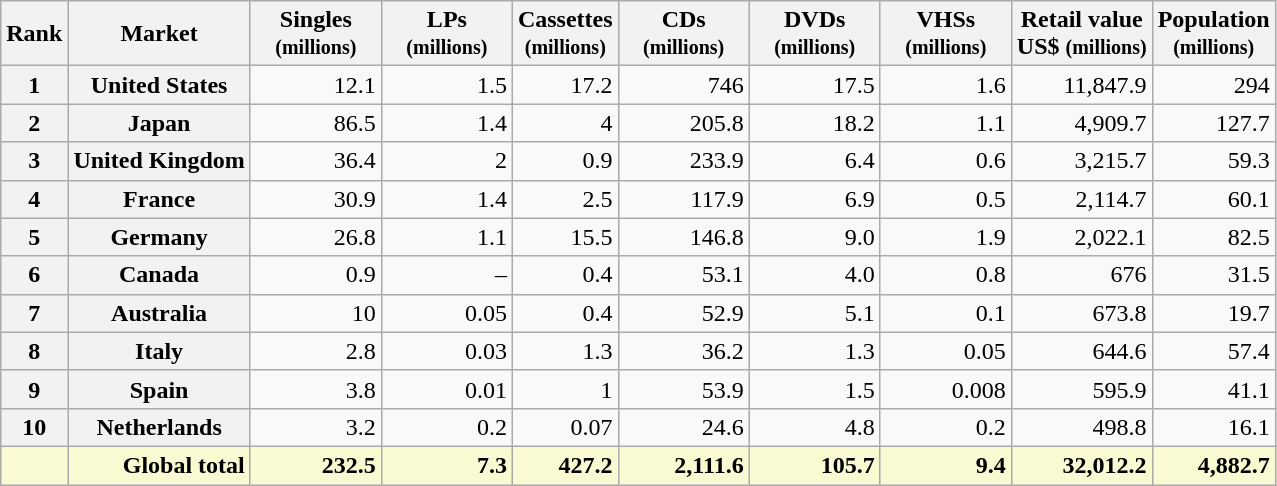<table class="wikitable plainrowheaders sortable" style="text-align:right;">
<tr>
<th scope="col">Rank</th>
<th scope="col">Market</th>
<th scope="col" style="width:5em;">Singles <br><small>(millions)</small></th>
<th scope="col" style="width:5em;">LPs <br><small>(millions)</small></th>
<th scope="col">Cassettes<br><small>(millions)</small></th>
<th scope="col" style="width:5em;">CDs <br><small>(millions)</small></th>
<th scope="col" style="width:5em;">DVDs <br><small>(millions)</small></th>
<th scope="col" style="width:5em;">VHSs <br><small>(millions)</small></th>
<th scope="col">Retail value<br>US$ <small>(millions)</small></th>
<th scope="col">Population<br><small>(millions)</small></th>
</tr>
<tr>
<th>1</th>
<th scope="row">United States</th>
<td>12.1</td>
<td>1.5</td>
<td>17.2</td>
<td>746</td>
<td>17.5</td>
<td>1.6</td>
<td>11,847.9</td>
<td>294</td>
</tr>
<tr>
<th>2</th>
<th scope="row">Japan</th>
<td>86.5</td>
<td>1.4</td>
<td>4</td>
<td>205.8</td>
<td>18.2</td>
<td>1.1</td>
<td>4,909.7</td>
<td>127.7</td>
</tr>
<tr>
<th>3</th>
<th scope="row">United Kingdom</th>
<td>36.4</td>
<td>2</td>
<td>0.9</td>
<td>233.9</td>
<td>6.4</td>
<td>0.6</td>
<td>3,215.7</td>
<td>59.3</td>
</tr>
<tr>
<th>4</th>
<th scope="row">France</th>
<td>30.9</td>
<td>1.4</td>
<td>2.5</td>
<td>117.9</td>
<td>6.9</td>
<td>0.5</td>
<td>2,114.7</td>
<td>60.1</td>
</tr>
<tr>
<th>5</th>
<th scope="row">Germany</th>
<td>26.8</td>
<td>1.1</td>
<td>15.5</td>
<td>146.8</td>
<td>9.0</td>
<td>1.9</td>
<td>2,022.1</td>
<td>82.5</td>
</tr>
<tr>
<th>6</th>
<th scope="row">Canada</th>
<td>0.9</td>
<td>–</td>
<td>0.4</td>
<td>53.1</td>
<td>4.0</td>
<td>0.8</td>
<td>676</td>
<td>31.5</td>
</tr>
<tr>
<th>7</th>
<th scope="row">Australia</th>
<td>10</td>
<td>0.05</td>
<td>0.4</td>
<td>52.9</td>
<td>5.1</td>
<td>0.1</td>
<td>673.8</td>
<td>19.7</td>
</tr>
<tr>
<th>8</th>
<th scope="row">Italy</th>
<td>2.8</td>
<td>0.03</td>
<td>1.3</td>
<td>36.2</td>
<td>1.3</td>
<td>0.05</td>
<td>644.6</td>
<td>57.4</td>
</tr>
<tr>
<th>9</th>
<th scope="row">Spain</th>
<td>3.8</td>
<td>0.01</td>
<td>1</td>
<td>53.9</td>
<td>1.5</td>
<td>0.008</td>
<td>595.9</td>
<td>41.1</td>
</tr>
<tr>
<th>10</th>
<th scope="row">Netherlands</th>
<td>3.2</td>
<td>0.2</td>
<td>0.07</td>
<td>24.6</td>
<td>4.8</td>
<td>0.2</td>
<td>498.8</td>
<td>16.1</td>
</tr>
<tr class="sortbottom" style="background-color:#FAFAD2; font-weight:bold;">
<td></td>
<td>Global total</td>
<td>232.5</td>
<td>7.3</td>
<td>427.2</td>
<td>2,111.6</td>
<td>105.7</td>
<td>9.4</td>
<td>32,012.2</td>
<td>4,882.7</td>
</tr>
</table>
